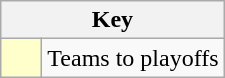<table class="wikitable" style="text-align: center;">
<tr>
<th colspan="2">Key</th>
</tr>
<tr>
<td style="background:#ffffcc; width:20px;"></td>
<td align="left">Teams to playoffs</td>
</tr>
</table>
